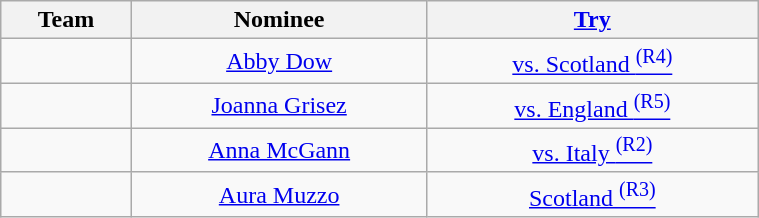<table class="wikitable" style="text-align:center;width:40%">
<tr>
<th>Team</th>
<th>Nominee</th>
<th><a href='#'>Try</a></th>
</tr>
<tr>
<td align=left></td>
<td><a href='#'>Abby Dow</a></td>
<td><a href='#'>vs. Scotland <sup>(R4)</sup></a></td>
</tr>
<tr>
<td align=left></td>
<td><a href='#'>Joanna Grisez</a></td>
<td><a href='#'>vs. England <sup>(R5)</sup></a></td>
</tr>
<tr>
<td align=left></td>
<td><a href='#'>Anna McGann</a></td>
<td><a href='#'>vs. Italy <sup>(R2)</sup></a></td>
</tr>
<tr>
<td align=left></td>
<td><a href='#'>Aura Muzzo</a></td>
<td><a href='#'>Scotland <sup>(R3)</sup></a></td>
</tr>
</table>
